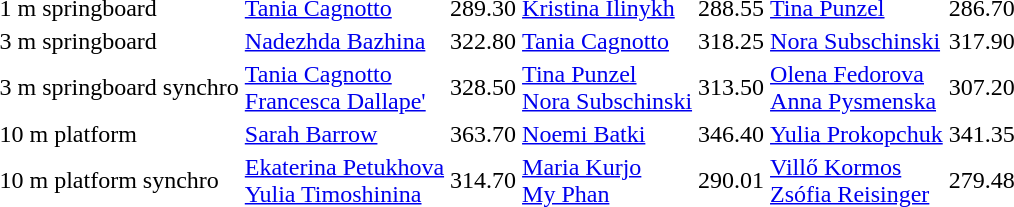<table>
<tr>
<td>1 m springboard<br></td>
<td><a href='#'>Tania Cagnotto</a><br></td>
<td>289.30</td>
<td><a href='#'>Kristina Ilinykh</a><br></td>
<td>288.55</td>
<td><a href='#'>Tina Punzel</a><br></td>
<td>286.70</td>
</tr>
<tr>
<td>3 m springboard<br></td>
<td><a href='#'>Nadezhda Bazhina</a><br></td>
<td>322.80</td>
<td><a href='#'>Tania Cagnotto</a><br></td>
<td>318.25</td>
<td><a href='#'>Nora Subschinski</a><br></td>
<td>317.90</td>
</tr>
<tr>
<td>3 m springboard synchro<br></td>
<td><a href='#'>Tania Cagnotto</a><br><a href='#'>Francesca Dallape'</a><br></td>
<td>328.50</td>
<td><a href='#'>Tina Punzel</a><br><a href='#'>Nora Subschinski</a><br></td>
<td>313.50</td>
<td><a href='#'>Olena Fedorova</a><br><a href='#'>Anna Pysmenska</a><br></td>
<td>307.20</td>
</tr>
<tr>
<td>10 m platform<br></td>
<td><a href='#'>Sarah Barrow</a><br></td>
<td>363.70</td>
<td><a href='#'>Noemi Batki</a><br></td>
<td>346.40</td>
<td><a href='#'>Yulia Prokopchuk</a><br></td>
<td>341.35</td>
</tr>
<tr>
<td>10 m platform synchro<br></td>
<td><a href='#'>Ekaterina Petukhova</a><br><a href='#'>Yulia Timoshinina</a><br></td>
<td>314.70</td>
<td><a href='#'>Maria Kurjo</a><br><a href='#'>My Phan</a><br></td>
<td>290.01</td>
<td><a href='#'>Villő Kormos</a><br><a href='#'>Zsófia Reisinger</a><br></td>
<td>279.48</td>
</tr>
</table>
